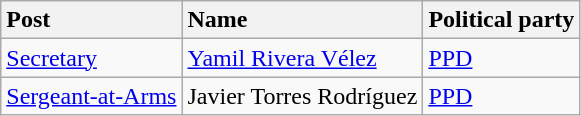<table class="wikitable sortable">
<tr>
<th style="text-align: left">Post</th>
<th style="text-align: left">Name</th>
<th style="text-align: left">Political party</th>
</tr>
<tr>
<td><a href='#'>Secretary</a></td>
<td><a href='#'>Yamil Rivera Vélez</a></td>
<td><a href='#'>PPD</a></td>
</tr>
<tr>
<td><a href='#'>Sergeant-at-Arms</a></td>
<td>Javier Torres Rodríguez </td>
<td><a href='#'>PPD</a></td>
</tr>
</table>
